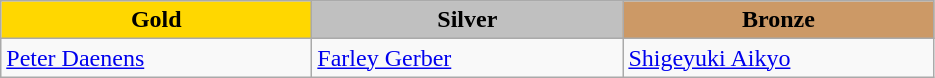<table class="wikitable" style="text-align:left">
<tr align="center">
<td width=200 bgcolor=gold><strong>Gold</strong></td>
<td width=200 bgcolor=silver><strong>Silver</strong></td>
<td width=200 bgcolor=CC9966><strong>Bronze</strong></td>
</tr>
<tr>
<td><a href='#'>Peter Daenens</a><br><em></em></td>
<td><a href='#'>Farley Gerber</a><br><em></em></td>
<td><a href='#'>Shigeyuki Aikyo</a><br><em></em></td>
</tr>
</table>
